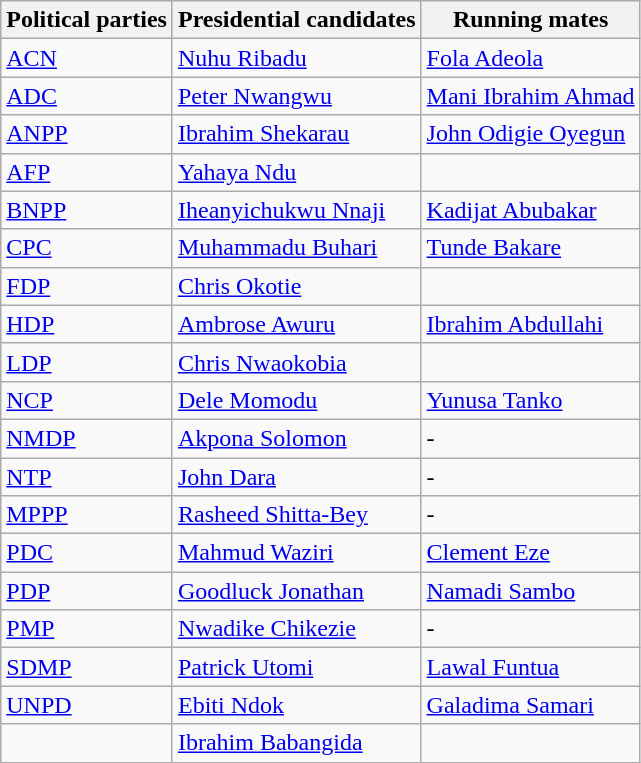<table class=wikitable>
<tr>
<th>Political parties</th>
<th>Presidential candidates</th>
<th>Running mates</th>
</tr>
<tr>
<td><a href='#'>ACN</a></td>
<td><a href='#'>Nuhu Ribadu</a></td>
<td><a href='#'>Fola Adeola</a></td>
</tr>
<tr>
<td><a href='#'>ADC</a></td>
<td><a href='#'>Peter Nwangwu</a></td>
<td><a href='#'>Mani Ibrahim Ahmad</a></td>
</tr>
<tr>
<td><a href='#'>ANPP</a></td>
<td><a href='#'>Ibrahim Shekarau</a></td>
<td><a href='#'>John Odigie Oyegun</a></td>
</tr>
<tr>
<td><a href='#'>AFP</a></td>
<td><a href='#'>Yahaya Ndu</a></td>
<td></td>
</tr>
<tr>
<td><a href='#'>BNPP</a></td>
<td><a href='#'>Iheanyichukwu Nnaji</a></td>
<td><a href='#'>Kadijat Abubakar</a></td>
</tr>
<tr>
<td><a href='#'>CPC</a></td>
<td><a href='#'>Muhammadu Buhari</a></td>
<td><a href='#'>Tunde Bakare</a></td>
</tr>
<tr>
<td><a href='#'>FDP</a></td>
<td><a href='#'>Chris Okotie</a></td>
<td></td>
</tr>
<tr>
<td><a href='#'>HDP</a></td>
<td><a href='#'>Ambrose Awuru</a></td>
<td><a href='#'>Ibrahim Abdullahi</a></td>
</tr>
<tr>
<td><a href='#'>LDP</a></td>
<td><a href='#'>Chris Nwaokobia</a></td>
<td></td>
</tr>
<tr>
<td><a href='#'>NCP</a></td>
<td><a href='#'>Dele Momodu</a></td>
<td><a href='#'>Yunusa Tanko</a></td>
</tr>
<tr>
<td><a href='#'>NMDP</a></td>
<td><a href='#'>Akpona Solomon</a></td>
<td>-</td>
</tr>
<tr>
<td><a href='#'>NTP</a></td>
<td><a href='#'>John Dara</a></td>
<td>-</td>
</tr>
<tr>
<td><a href='#'>MPPP</a></td>
<td><a href='#'>Rasheed Shitta-Bey</a></td>
<td>-</td>
</tr>
<tr>
<td><a href='#'>PDC</a></td>
<td><a href='#'>Mahmud Waziri</a></td>
<td><a href='#'>Clement Eze</a></td>
</tr>
<tr>
<td><a href='#'>PDP</a></td>
<td><a href='#'>Goodluck Jonathan</a></td>
<td><a href='#'>Namadi Sambo</a></td>
</tr>
<tr>
<td><a href='#'>PMP</a></td>
<td><a href='#'>Nwadike Chikezie</a></td>
<td>-</td>
</tr>
<tr>
<td><a href='#'>SDMP</a></td>
<td><a href='#'>Patrick Utomi</a></td>
<td><a href='#'>Lawal Funtua</a></td>
</tr>
<tr>
<td><a href='#'>UNPD</a></td>
<td><a href='#'>Ebiti Ndok</a></td>
<td><a href='#'>Galadima Samari</a></td>
</tr>
<tr>
<td></td>
<td><a href='#'>Ibrahim Babangida</a></td>
<td></td>
</tr>
</table>
